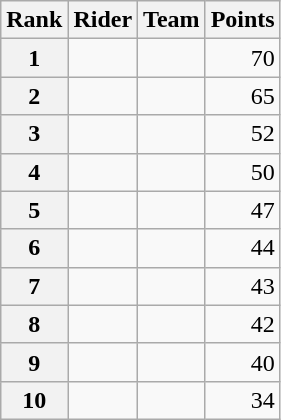<table class="wikitable" margin-bottom:0;">
<tr>
<th scope="col">Rank</th>
<th scope="col">Rider</th>
<th scope="col">Team</th>
<th scope="col">Points</th>
</tr>
<tr>
<th scope="row">1</th>
<td> </td>
<td></td>
<td align="right">70</td>
</tr>
<tr>
<th scope="row">2</th>
<td></td>
<td></td>
<td align="right">65</td>
</tr>
<tr>
<th scope="row">3</th>
<td></td>
<td></td>
<td align="right">52</td>
</tr>
<tr>
<th scope="row">4</th>
<td> </td>
<td></td>
<td align="right">50</td>
</tr>
<tr>
<th scope="row">5</th>
<td></td>
<td></td>
<td align="right">47</td>
</tr>
<tr>
<th scope="row">6</th>
<td></td>
<td></td>
<td align="right">44</td>
</tr>
<tr>
<th scope="row">7</th>
<td></td>
<td></td>
<td align="right">43</td>
</tr>
<tr>
<th scope="row">8</th>
<td></td>
<td></td>
<td align="right">42</td>
</tr>
<tr>
<th scope="row">9</th>
<td></td>
<td></td>
<td align="right">40</td>
</tr>
<tr>
<th scope="row">10</th>
<td></td>
<td></td>
<td align="right">34</td>
</tr>
</table>
